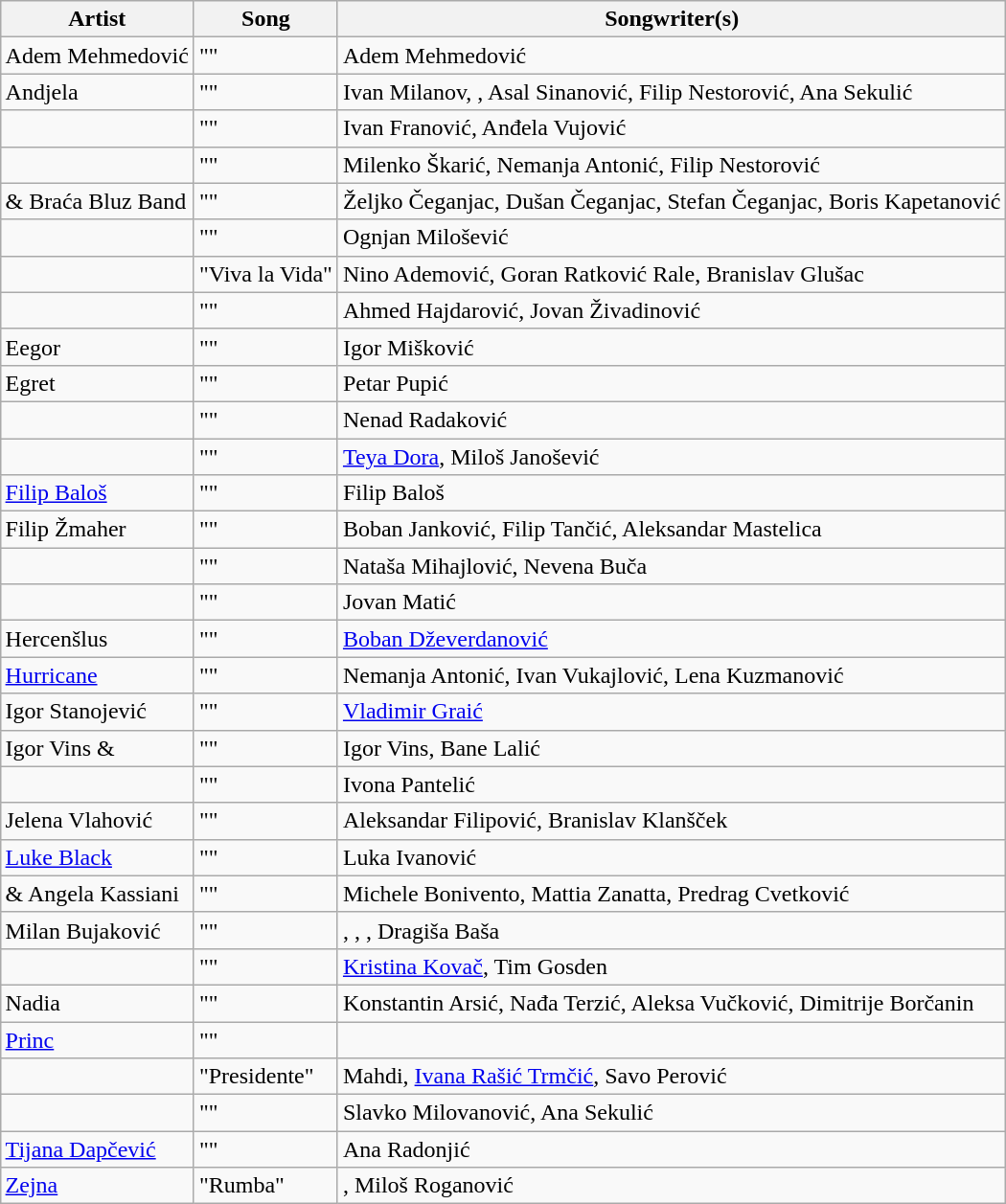<table class="sortable wikitable" style="margin: 1em auto 1em auto">
<tr>
<th>Artist</th>
<th>Song</th>
<th class="unsortable">Songwriter(s)</th>
</tr>
<tr>
<td>Adem Mehmedović</td>
<td>"" </td>
<td>Adem Mehmedović</td>
</tr>
<tr>
<td>Andjela</td>
<td>"" </td>
<td>Ivan Milanov, , Asal Sinanović, Filip Nestorović, Ana Sekulić</td>
</tr>
<tr>
<td></td>
<td>"" </td>
<td>Ivan Franović, Anđela Vujović</td>
</tr>
<tr>
<td></td>
<td>"" </td>
<td>Milenko Škarić, Nemanja Antonić, Filip Nestorović</td>
</tr>
<tr>
<td> & Braća Bluz Band</td>
<td>"" </td>
<td>Željko Čeganjac, Dušan Čeganjac, Stefan Čeganjac, Boris Kapetanović</td>
</tr>
<tr>
<td></td>
<td>"" </td>
<td>Ognjan Milošević</td>
</tr>
<tr>
<td></td>
<td>"Viva la Vida"</td>
<td>Nino Ademović, Goran Ratković Rale, Branislav Glušac</td>
</tr>
<tr>
<td></td>
<td>"" </td>
<td>Ahmed Hajdarović, Jovan Živadinović</td>
</tr>
<tr>
<td>Eegor</td>
<td>"" </td>
<td>Igor Mišković</td>
</tr>
<tr>
<td>Egret</td>
<td>"" </td>
<td>Petar Pupić</td>
</tr>
<tr>
<td></td>
<td>"" </td>
<td>Nenad Radaković</td>
</tr>
<tr>
<td></td>
<td>"" </td>
<td><a href='#'>Teya Dora</a>, Miloš Janošević</td>
</tr>
<tr>
<td><a href='#'>Filip Baloš</a></td>
<td>"" </td>
<td>Filip Baloš</td>
</tr>
<tr>
<td>Filip Žmaher</td>
<td>"" </td>
<td>Boban Janković, Filip Tančić, Aleksandar Mastelica</td>
</tr>
<tr>
<td></td>
<td>"" </td>
<td>Nataša Mihajlović, Nevena Buča</td>
</tr>
<tr>
<td></td>
<td>"" </td>
<td>Jovan Matić</td>
</tr>
<tr>
<td>Hercenšlus</td>
<td>"" </td>
<td><a href='#'>Boban Dževerdanović</a></td>
</tr>
<tr>
<td><a href='#'>Hurricane</a></td>
<td>"" </td>
<td>Nemanja Antonić, Ivan Vukajlović, Lena Kuzmanović</td>
</tr>
<tr>
<td>Igor Stanojević</td>
<td>"" </td>
<td><a href='#'>Vladimir Graić</a></td>
</tr>
<tr>
<td>Igor Vins & </td>
<td>"" </td>
<td>Igor Vins, Bane Lalić</td>
</tr>
<tr>
<td></td>
<td>"" </td>
<td>Ivona Pantelić</td>
</tr>
<tr>
<td>Jelena Vlahović</td>
<td>"" </td>
<td>Aleksandar Filipović, Branislav Klanšček</td>
</tr>
<tr>
<td><a href='#'>Luke Black</a></td>
<td>"" </td>
<td>Luka Ivanović</td>
</tr>
<tr>
<td> & Angela Kassiani</td>
<td>"" </td>
<td>Michele Bonivento, Mattia Zanatta, Predrag Cvetković</td>
</tr>
<tr>
<td>Milan Bujaković</td>
<td>"" </td>
<td>, , , Dragiša Baša</td>
</tr>
<tr>
<td></td>
<td>"" </td>
<td><a href='#'>Kristina Kovač</a>, Tim Gosden</td>
</tr>
<tr>
<td>Nadia</td>
<td>"" </td>
<td>Konstantin Arsić, Nađa Terzić, Aleksa Vučković, Dimitrije Borčanin</td>
</tr>
<tr>
<td><a href='#'>Princ</a></td>
<td>"" </td>
<td></td>
</tr>
<tr>
<td></td>
<td>"Presidente"</td>
<td>Mahdi, <a href='#'>Ivana Rašić Trmčić</a>, Savo Perović</td>
</tr>
<tr>
<td></td>
<td>"" </td>
<td>Slavko Milovanović, Ana Sekulić</td>
</tr>
<tr>
<td><a href='#'>Tijana Dapčević</a></td>
<td>"" </td>
<td>Ana Radonjić</td>
</tr>
<tr>
<td><a href='#'>Zejna</a></td>
<td>"Rumba" </td>
<td>, Miloš Roganović</td>
</tr>
</table>
